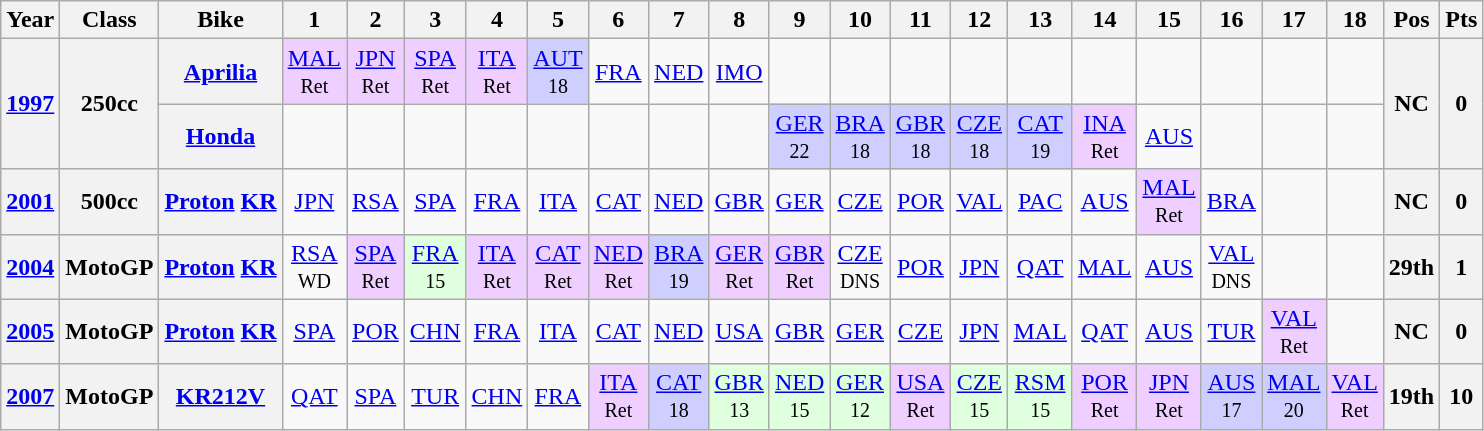<table class="wikitable" style="text-align:center">
<tr>
<th>Year</th>
<th>Class</th>
<th>Bike</th>
<th>1</th>
<th>2</th>
<th>3</th>
<th>4</th>
<th>5</th>
<th>6</th>
<th>7</th>
<th>8</th>
<th>9</th>
<th>10</th>
<th>11</th>
<th>12</th>
<th>13</th>
<th>14</th>
<th>15</th>
<th>16</th>
<th>17</th>
<th>18</th>
<th>Pos</th>
<th>Pts</th>
</tr>
<tr>
<th align="left" rowspan=2><a href='#'>1997</a></th>
<th align="left" rowspan=2>250cc</th>
<th align="left"><a href='#'>Aprilia</a></th>
<td style="background:#EFCFFF;"><a href='#'>MAL</a><br><small>Ret</small></td>
<td style="background:#EFCFFF;"><a href='#'>JPN</a><br><small>Ret</small></td>
<td style="background:#EFCFFF;"><a href='#'>SPA</a><br><small>Ret</small></td>
<td style="background:#EFCFFF;"><a href='#'>ITA</a><br><small>Ret</small></td>
<td style="background:#CFCFFF;"><a href='#'>AUT</a><br><small>18</small></td>
<td><a href='#'>FRA</a></td>
<td><a href='#'>NED</a></td>
<td><a href='#'>IMO</a></td>
<td></td>
<td></td>
<td></td>
<td></td>
<td></td>
<td></td>
<td></td>
<td></td>
<td></td>
<td></td>
<th rowspan=2>NC</th>
<th rowspan=2>0</th>
</tr>
<tr>
<th align="left"><a href='#'>Honda</a></th>
<td></td>
<td></td>
<td></td>
<td></td>
<td></td>
<td></td>
<td></td>
<td></td>
<td style="background:#CFCFFF;"><a href='#'>GER</a><br><small>22</small></td>
<td style="background:#CFCFFF;"><a href='#'>BRA</a><br><small>18</small></td>
<td style="background:#CFCFFF;"><a href='#'>GBR</a><br><small>18</small></td>
<td style="background:#CFCFFF;"><a href='#'>CZE</a><br><small>18</small></td>
<td style="background:#CFCFFF;"><a href='#'>CAT</a><br><small>19</small></td>
<td style="background:#EFCFFF;"><a href='#'>INA</a><br><small>Ret</small></td>
<td><a href='#'>AUS</a></td>
<td></td>
<td></td>
<td></td>
</tr>
<tr>
<th align="left"><a href='#'>2001</a></th>
<th align="left">500cc</th>
<th align="left"><a href='#'>Proton</a> <a href='#'>KR</a></th>
<td><a href='#'>JPN</a></td>
<td><a href='#'>RSA</a></td>
<td><a href='#'>SPA</a></td>
<td><a href='#'>FRA</a></td>
<td><a href='#'>ITA</a></td>
<td><a href='#'>CAT</a></td>
<td><a href='#'>NED</a></td>
<td><a href='#'>GBR</a></td>
<td><a href='#'>GER</a></td>
<td><a href='#'>CZE</a></td>
<td><a href='#'>POR</a></td>
<td><a href='#'>VAL</a></td>
<td><a href='#'>PAC</a></td>
<td><a href='#'>AUS</a></td>
<td style="background:#EFCFFF;"><a href='#'>MAL</a><br><small>Ret</small></td>
<td><a href='#'>BRA</a></td>
<td></td>
<td></td>
<th>NC</th>
<th>0</th>
</tr>
<tr>
<th align="left"><a href='#'>2004</a></th>
<th align="left">MotoGP</th>
<th align="left"><a href='#'>Proton</a> <a href='#'>KR</a></th>
<td><a href='#'>RSA</a> <br><small>WD</small></td>
<td style="background:#EFCFFF;"><a href='#'>SPA</a> <br><small>Ret</small></td>
<td style="background:#DFFFDF;"><a href='#'>FRA</a> <br><small>15</small></td>
<td style="background:#EFCFFF;"><a href='#'>ITA</a> <br><small>Ret</small></td>
<td style="background:#EFCFFF;"><a href='#'>CAT</a> <br><small>Ret</small></td>
<td style="background:#EFCFFF;"><a href='#'>NED</a> <br><small>Ret</small></td>
<td style="background:#CFCFFF;"><a href='#'>BRA</a><br><small>19</small></td>
<td style="background:#EFCFFF;"><a href='#'>GER</a> <br><small>Ret</small></td>
<td style="background:#EFCFFF;"><a href='#'>GBR</a> <br><small>Ret</small></td>
<td><a href='#'>CZE</a> <br><small>DNS</small></td>
<td><a href='#'>POR</a></td>
<td><a href='#'>JPN</a></td>
<td><a href='#'>QAT</a></td>
<td><a href='#'>MAL</a></td>
<td><a href='#'>AUS</a></td>
<td><a href='#'>VAL</a><br><small>DNS</small></td>
<td></td>
<td></td>
<th>29th</th>
<th>1</th>
</tr>
<tr>
<th align="left"><a href='#'>2005</a></th>
<th align="left">MotoGP</th>
<th align="left"><a href='#'>Proton</a> <a href='#'>KR</a></th>
<td><a href='#'>SPA</a></td>
<td><a href='#'>POR</a></td>
<td><a href='#'>CHN</a></td>
<td><a href='#'>FRA</a></td>
<td><a href='#'>ITA</a></td>
<td><a href='#'>CAT</a></td>
<td><a href='#'>NED</a></td>
<td><a href='#'>USA</a></td>
<td><a href='#'>GBR</a></td>
<td><a href='#'>GER</a></td>
<td><a href='#'>CZE</a></td>
<td><a href='#'>JPN</a></td>
<td><a href='#'>MAL</a></td>
<td><a href='#'>QAT</a></td>
<td><a href='#'>AUS</a></td>
<td><a href='#'>TUR</a></td>
<td style="background:#EFCFFF;"><a href='#'>VAL</a><br><small>Ret</small></td>
<td></td>
<th>NC</th>
<th>0</th>
</tr>
<tr>
<th align="left"><a href='#'>2007</a></th>
<th align="left">MotoGP</th>
<th align="left"><a href='#'>KR212V</a></th>
<td><a href='#'>QAT</a></td>
<td><a href='#'>SPA</a></td>
<td><a href='#'>TUR</a></td>
<td><a href='#'>CHN</a></td>
<td><a href='#'>FRA</a></td>
<td style="background:#EFCFFF;"><a href='#'>ITA</a> <br><small>Ret</small></td>
<td style="background:#CFCFFF;"><a href='#'>CAT</a> <br><small>18</small></td>
<td style="background:#DFFFDF;"><a href='#'>GBR</a> <br><small>13</small></td>
<td style="background:#DFFFDF;"><a href='#'>NED</a> <br><small>15</small></td>
<td style="background:#DFFFDF;"><a href='#'>GER</a> <br><small>12</small></td>
<td style="background:#EFCFFF;"><a href='#'>USA</a> <br><small>Ret</small></td>
<td style="background:#DFFFDF;"><a href='#'>CZE</a> <br><small>15</small></td>
<td style="background:#DFFFDF;"><a href='#'>RSM</a> <br><small>15</small></td>
<td style="background:#EFCFFF;"><a href='#'>POR</a><br><small>Ret</small></td>
<td style="background:#EFCFFF;"><a href='#'>JPN</a> <br><small>Ret</small></td>
<td style="background:#CFCFFF;"><a href='#'>AUS</a><br><small>17</small></td>
<td style="background:#CFCFFF;"><a href='#'>MAL</a><br><small>20</small></td>
<td style="background:#EFCFFF;"><a href='#'>VAL</a> <br><small>Ret</small></td>
<th>19th</th>
<th>10</th>
</tr>
</table>
